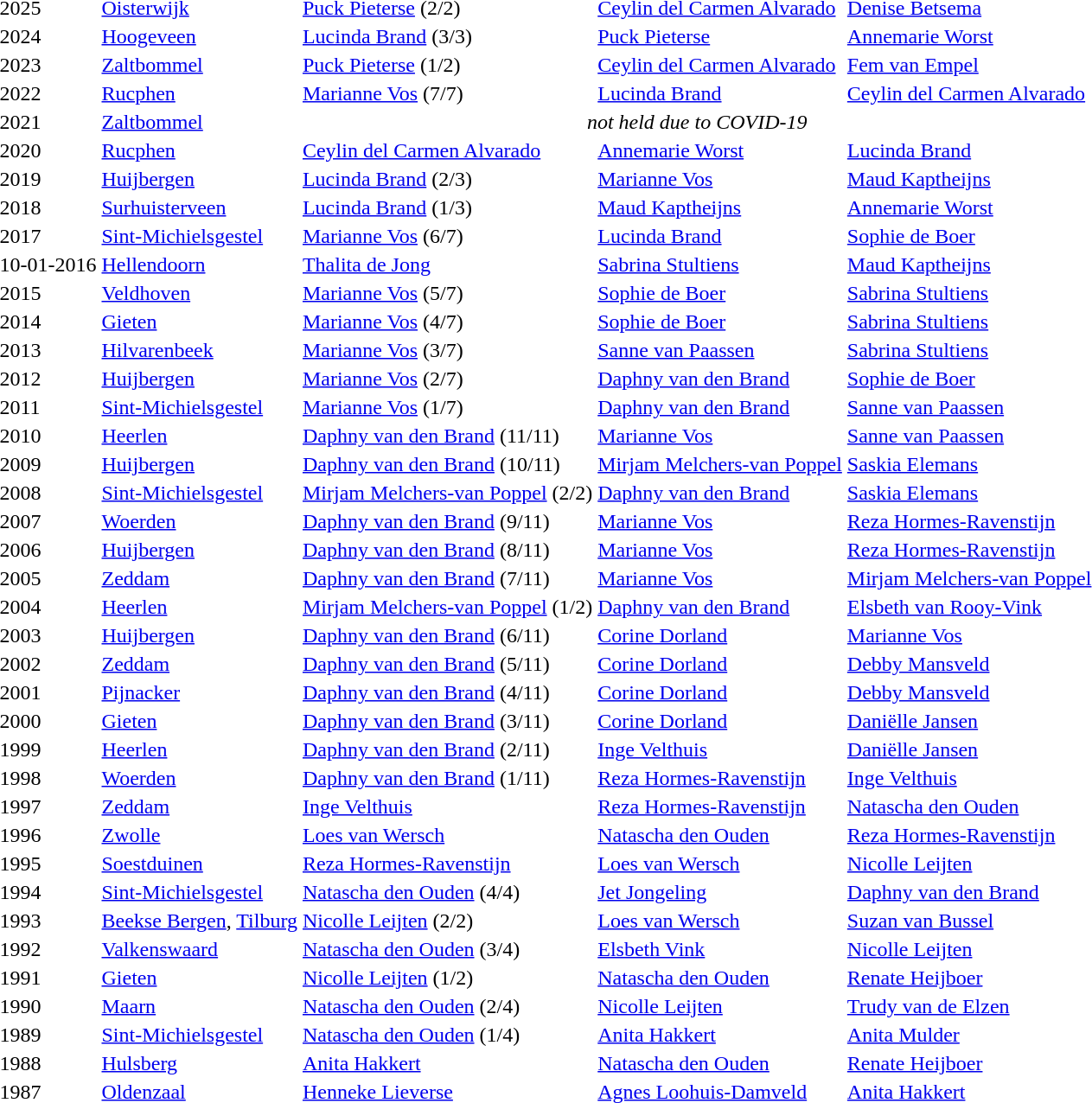<table>
<tr>
<td>2025</td>
<td><a href='#'>Oisterwijk </a></td>
<td><a href='#'>Puck Pieterse</a> (2/2)</td>
<td><a href='#'>Ceylin del Carmen Alvarado</a></td>
<td><a href='#'>Denise Betsema</a></td>
</tr>
<tr>
<td>2024</td>
<td><a href='#'>Hoogeveen</a></td>
<td><a href='#'>Lucinda Brand</a> (3/3)</td>
<td><a href='#'>Puck Pieterse</a></td>
<td><a href='#'>Annemarie Worst</a></td>
</tr>
<tr>
<td>2023</td>
<td><a href='#'>Zaltbommel</a></td>
<td><a href='#'>Puck Pieterse</a> (1/2)</td>
<td><a href='#'>Ceylin del Carmen Alvarado</a></td>
<td><a href='#'>Fem van Empel</a></td>
</tr>
<tr>
<td>2022</td>
<td><a href='#'>Rucphen</a></td>
<td><a href='#'>Marianne Vos</a> (7/7)</td>
<td><a href='#'>Lucinda Brand</a></td>
<td><a href='#'>Ceylin del Carmen Alvarado</a></td>
</tr>
<tr>
<td>2021</td>
<td><a href='#'>Zaltbommel</a></td>
<td align=center colspan=3><em>not held due to COVID-19</em></td>
</tr>
<tr>
<td>2020</td>
<td><a href='#'>Rucphen</a></td>
<td><a href='#'>Ceylin del Carmen Alvarado</a></td>
<td><a href='#'>Annemarie Worst</a></td>
<td><a href='#'>Lucinda Brand</a></td>
</tr>
<tr>
<td>2019</td>
<td><a href='#'>Huijbergen</a></td>
<td><a href='#'>Lucinda Brand</a> (2/3)</td>
<td><a href='#'>Marianne Vos</a></td>
<td><a href='#'>Maud Kaptheijns</a></td>
</tr>
<tr>
<td>2018</td>
<td><a href='#'>Surhuisterveen</a></td>
<td><a href='#'>Lucinda Brand</a> (1/3)</td>
<td><a href='#'>Maud Kaptheijns</a></td>
<td><a href='#'>Annemarie Worst</a></td>
</tr>
<tr>
<td>2017</td>
<td><a href='#'>Sint-Michielsgestel</a></td>
<td><a href='#'>Marianne Vos</a> (6/7)</td>
<td><a href='#'>Lucinda Brand</a></td>
<td><a href='#'>Sophie de Boer</a></td>
</tr>
<tr>
<td>10-01-2016</td>
<td><a href='#'>Hellendoorn</a></td>
<td><a href='#'>Thalita de Jong</a></td>
<td><a href='#'>Sabrina Stultiens</a></td>
<td><a href='#'>Maud Kaptheijns</a></td>
</tr>
<tr>
<td>2015</td>
<td><a href='#'>Veldhoven</a></td>
<td><a href='#'>Marianne Vos</a> (5/7)</td>
<td><a href='#'>Sophie de Boer</a></td>
<td><a href='#'>Sabrina Stultiens</a></td>
</tr>
<tr>
<td>2014</td>
<td><a href='#'>Gieten</a></td>
<td><a href='#'>Marianne Vos</a> (4/7)</td>
<td><a href='#'>Sophie de Boer</a></td>
<td><a href='#'>Sabrina Stultiens</a></td>
</tr>
<tr>
<td>2013</td>
<td><a href='#'>Hilvarenbeek</a></td>
<td><a href='#'>Marianne Vos</a> (3/7)</td>
<td><a href='#'>Sanne van Paassen</a></td>
<td><a href='#'>Sabrina Stultiens</a></td>
</tr>
<tr>
<td>2012</td>
<td><a href='#'>Huijbergen</a></td>
<td><a href='#'>Marianne Vos</a> (2/7)</td>
<td><a href='#'>Daphny van den Brand</a></td>
<td><a href='#'>Sophie de Boer</a></td>
</tr>
<tr>
<td>2011</td>
<td><a href='#'>Sint-Michielsgestel</a></td>
<td><a href='#'>Marianne Vos</a> (1/7)</td>
<td><a href='#'>Daphny van den Brand</a></td>
<td><a href='#'>Sanne van Paassen</a></td>
</tr>
<tr>
<td>2010</td>
<td><a href='#'>Heerlen</a></td>
<td><a href='#'>Daphny van den Brand</a> (11/11)</td>
<td><a href='#'>Marianne Vos</a></td>
<td><a href='#'>Sanne van Paassen</a></td>
</tr>
<tr>
<td>2009</td>
<td><a href='#'>Huijbergen</a></td>
<td><a href='#'>Daphny van den Brand</a> (10/11)</td>
<td><a href='#'>Mirjam Melchers-van Poppel</a></td>
<td><a href='#'>Saskia Elemans</a></td>
</tr>
<tr>
<td>2008</td>
<td><a href='#'>Sint-Michielsgestel</a></td>
<td><a href='#'>Mirjam Melchers-van Poppel</a> (2/2)</td>
<td><a href='#'>Daphny van den Brand</a></td>
<td><a href='#'>Saskia Elemans</a></td>
</tr>
<tr>
<td>2007</td>
<td><a href='#'>Woerden</a></td>
<td><a href='#'>Daphny van den Brand</a> (9/11)</td>
<td><a href='#'>Marianne Vos</a></td>
<td><a href='#'>Reza Hormes-Ravenstijn</a></td>
</tr>
<tr>
<td>2006</td>
<td><a href='#'>Huijbergen</a></td>
<td><a href='#'>Daphny van den Brand</a> (8/11)</td>
<td><a href='#'>Marianne Vos</a></td>
<td><a href='#'>Reza Hormes-Ravenstijn</a></td>
</tr>
<tr>
<td>2005</td>
<td><a href='#'>Zeddam</a></td>
<td><a href='#'>Daphny van den Brand</a> (7/11)</td>
<td><a href='#'>Marianne Vos</a></td>
<td><a href='#'>Mirjam Melchers-van Poppel</a></td>
</tr>
<tr>
<td>2004</td>
<td><a href='#'>Heerlen</a></td>
<td><a href='#'>Mirjam Melchers-van Poppel</a> (1/2)</td>
<td><a href='#'>Daphny van den Brand</a></td>
<td><a href='#'>Elsbeth van Rooy-Vink</a></td>
</tr>
<tr>
<td>2003</td>
<td><a href='#'>Huijbergen</a></td>
<td><a href='#'>Daphny van den Brand</a> (6/11)</td>
<td><a href='#'>Corine Dorland</a></td>
<td><a href='#'>Marianne Vos</a></td>
</tr>
<tr>
<td>2002</td>
<td><a href='#'>Zeddam</a></td>
<td><a href='#'>Daphny van den Brand</a> (5/11)</td>
<td><a href='#'>Corine Dorland</a></td>
<td><a href='#'>Debby Mansveld</a></td>
</tr>
<tr>
<td>2001</td>
<td><a href='#'>Pijnacker</a></td>
<td><a href='#'>Daphny van den Brand</a> (4/11)</td>
<td><a href='#'>Corine Dorland</a></td>
<td><a href='#'>Debby Mansveld</a></td>
</tr>
<tr>
<td>2000</td>
<td><a href='#'>Gieten</a></td>
<td><a href='#'>Daphny van den Brand</a> (3/11)</td>
<td><a href='#'>Corine Dorland</a></td>
<td><a href='#'>Daniëlle Jansen</a></td>
</tr>
<tr>
<td>1999</td>
<td><a href='#'>Heerlen</a></td>
<td><a href='#'>Daphny van den Brand</a> (2/11)</td>
<td><a href='#'>Inge Velthuis</a></td>
<td><a href='#'>Daniëlle Jansen</a></td>
</tr>
<tr>
<td>1998</td>
<td><a href='#'>Woerden</a></td>
<td><a href='#'>Daphny van den Brand</a> (1/11)</td>
<td><a href='#'>Reza Hormes-Ravenstijn</a></td>
<td><a href='#'>Inge Velthuis</a></td>
</tr>
<tr>
<td>1997</td>
<td><a href='#'>Zeddam</a></td>
<td><a href='#'>Inge Velthuis</a></td>
<td><a href='#'>Reza Hormes-Ravenstijn</a></td>
<td><a href='#'>Natascha den Ouden</a></td>
</tr>
<tr>
<td>1996</td>
<td><a href='#'>Zwolle</a></td>
<td><a href='#'>Loes van Wersch</a></td>
<td><a href='#'>Natascha den Ouden</a></td>
<td><a href='#'>Reza Hormes-Ravenstijn</a></td>
</tr>
<tr>
<td>1995</td>
<td><a href='#'>Soestduinen</a></td>
<td><a href='#'>Reza Hormes-Ravenstijn</a></td>
<td><a href='#'>Loes van Wersch</a></td>
<td><a href='#'>Nicolle Leijten</a></td>
</tr>
<tr>
<td>1994</td>
<td><a href='#'>Sint-Michielsgestel</a></td>
<td><a href='#'>Natascha den Ouden</a> (4/4)</td>
<td><a href='#'>Jet Jongeling</a></td>
<td><a href='#'>Daphny van den Brand</a></td>
</tr>
<tr>
<td>1993</td>
<td><a href='#'>Beekse Bergen</a>, <a href='#'>Tilburg</a></td>
<td><a href='#'>Nicolle Leijten</a> (2/2)</td>
<td><a href='#'>Loes van Wersch</a></td>
<td><a href='#'>Suzan van Bussel</a></td>
</tr>
<tr>
<td>1992</td>
<td><a href='#'>Valkenswaard</a></td>
<td><a href='#'>Natascha den Ouden</a> (3/4)</td>
<td><a href='#'>Elsbeth Vink</a></td>
<td><a href='#'>Nicolle Leijten</a></td>
</tr>
<tr>
<td>1991</td>
<td><a href='#'>Gieten</a></td>
<td><a href='#'>Nicolle Leijten</a> (1/2)</td>
<td><a href='#'>Natascha den Ouden</a></td>
<td><a href='#'>Renate Heijboer</a></td>
</tr>
<tr>
<td>1990</td>
<td><a href='#'>Maarn</a></td>
<td><a href='#'>Natascha den Ouden</a> (2/4)</td>
<td><a href='#'>Nicolle Leijten</a></td>
<td><a href='#'>Trudy van de Elzen</a></td>
</tr>
<tr>
<td>1989</td>
<td><a href='#'>Sint-Michielsgestel</a></td>
<td><a href='#'>Natascha den Ouden</a> (1/4)</td>
<td><a href='#'>Anita Hakkert</a></td>
<td><a href='#'>Anita Mulder</a></td>
</tr>
<tr>
<td>1988</td>
<td><a href='#'>Hulsberg</a></td>
<td><a href='#'>Anita Hakkert</a></td>
<td><a href='#'>Natascha den Ouden</a></td>
<td><a href='#'>Renate Heijboer</a></td>
</tr>
<tr>
<td>1987</td>
<td><a href='#'>Oldenzaal</a></td>
<td><a href='#'>Henneke Lieverse</a></td>
<td><a href='#'>Agnes Loohuis-Damveld</a></td>
<td><a href='#'>Anita Hakkert</a></td>
</tr>
</table>
